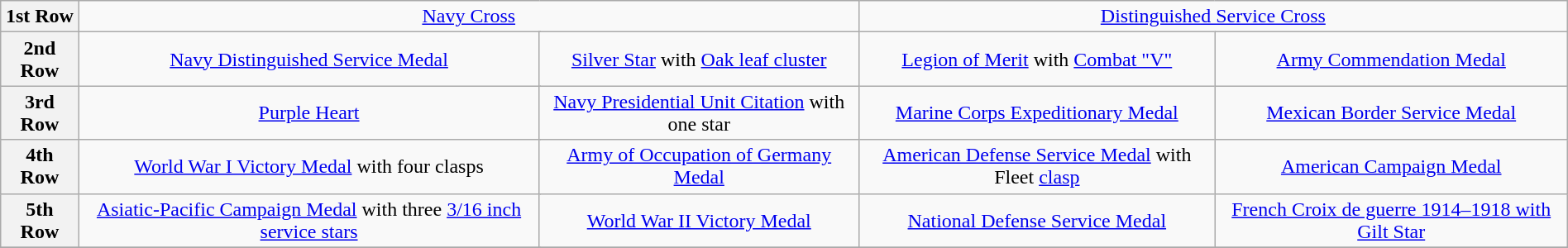<table class="wikitable" style="margin:1em auto; text-align:center;">
<tr>
<th>1st Row</th>
<td colspan="8"><a href='#'>Navy Cross</a></td>
<td colspan="8"><a href='#'>Distinguished Service Cross</a></td>
</tr>
<tr>
<th>2nd Row</th>
<td colspan="4"><a href='#'>Navy Distinguished Service Medal</a></td>
<td colspan="4"><a href='#'>Silver Star</a> with <a href='#'>Oak leaf cluster</a></td>
<td colspan="4"><a href='#'>Legion of Merit</a> with <a href='#'>Combat "V"</a></td>
<td colspan="4"><a href='#'>Army Commendation Medal</a></td>
</tr>
<tr>
<th>3rd Row</th>
<td colspan="4"><a href='#'>Purple Heart</a></td>
<td colspan="4"><a href='#'>Navy Presidential Unit Citation</a> with one star</td>
<td colspan="4"><a href='#'>Marine Corps Expeditionary Medal</a></td>
<td colspan="4"><a href='#'>Mexican Border Service Medal</a></td>
</tr>
<tr>
<th>4th Row</th>
<td colspan="4"><a href='#'>World War I Victory Medal</a> with four clasps</td>
<td colspan="4"><a href='#'>Army of Occupation of Germany Medal</a></td>
<td colspan="4"><a href='#'>American Defense Service Medal</a> with Fleet <a href='#'>clasp</a></td>
<td colspan="4"><a href='#'>American Campaign Medal</a></td>
</tr>
<tr>
<th>5th Row</th>
<td colspan="4"><a href='#'>Asiatic-Pacific Campaign Medal</a> with three <a href='#'>3/16 inch service stars</a></td>
<td colspan="4"><a href='#'>World War II Victory Medal</a></td>
<td colspan="4"><a href='#'>National Defense Service Medal</a></td>
<td colspan="4"><a href='#'>French Croix de guerre 1914–1918 with Gilt Star</a></td>
</tr>
<tr>
</tr>
</table>
